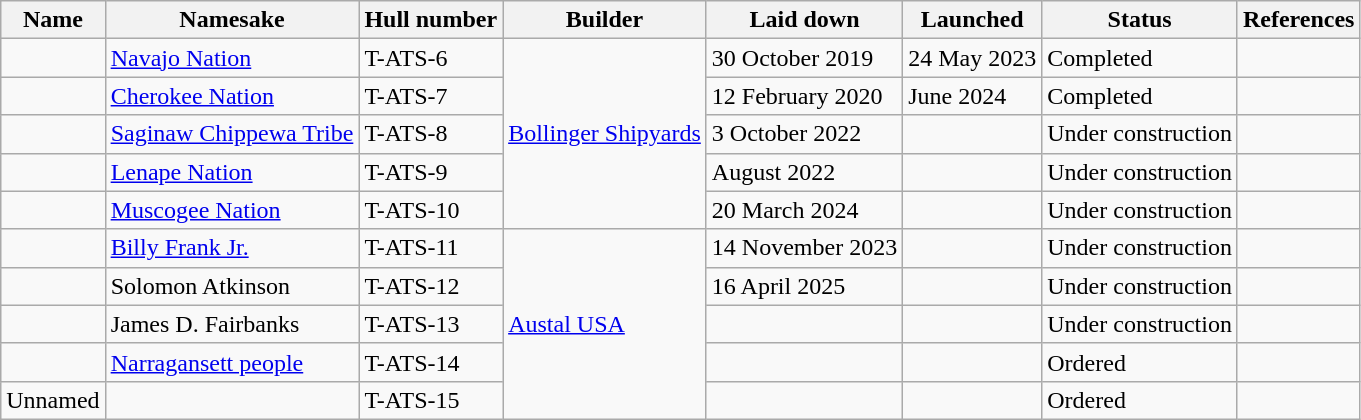<table class="wikitable">
<tr>
<th>Name</th>
<th>Namesake</th>
<th>Hull number</th>
<th>Builder</th>
<th>Laid down</th>
<th>Launched</th>
<th>Status</th>
<th>References</th>
</tr>
<tr>
<td></td>
<td><a href='#'>Navajo Nation</a></td>
<td>T-ATS-6</td>
<td rowspan="5"><a href='#'>Bollinger Shipyards</a></td>
<td>30 October 2019</td>
<td>24 May 2023</td>
<td>Completed</td>
<td></td>
</tr>
<tr>
<td></td>
<td><a href='#'>Cherokee Nation</a></td>
<td>T-ATS-7</td>
<td>12 February 2020</td>
<td>June 2024</td>
<td>Completed</td>
<td></td>
</tr>
<tr>
<td></td>
<td><a href='#'>Saginaw Chippewa Tribe</a></td>
<td>T-ATS-8</td>
<td>3 October 2022</td>
<td></td>
<td>Under construction</td>
<td></td>
</tr>
<tr>
<td></td>
<td><a href='#'>Lenape Nation</a></td>
<td>T-ATS-9</td>
<td>August 2022</td>
<td></td>
<td>Under construction</td>
<td></td>
</tr>
<tr>
<td></td>
<td><a href='#'>Muscogee Nation</a></td>
<td>T-ATS-10</td>
<td>20 March 2024</td>
<td></td>
<td>Under construction</td>
<td></td>
</tr>
<tr>
<td></td>
<td><a href='#'>Billy Frank Jr.</a></td>
<td>T-ATS-11</td>
<td rowspan="5"><a href='#'>Austal USA</a></td>
<td>14 November 2023</td>
<td></td>
<td>Under construction</td>
<td></td>
</tr>
<tr>
<td></td>
<td>Solomon Atkinson</td>
<td>T-ATS-12</td>
<td>16 April 2025</td>
<td></td>
<td>Under construction</td>
<td></td>
</tr>
<tr>
<td></td>
<td>James D. Fairbanks</td>
<td>T-ATS-13</td>
<td></td>
<td></td>
<td>Under construction</td>
<td></td>
</tr>
<tr>
<td></td>
<td><a href='#'>Narragansett people</a></td>
<td>T-ATS-14</td>
<td></td>
<td></td>
<td>Ordered</td>
<td></td>
</tr>
<tr>
<td>Unnamed</td>
<td></td>
<td>T-ATS-15</td>
<td></td>
<td></td>
<td>Ordered</td>
<td></td>
</tr>
</table>
